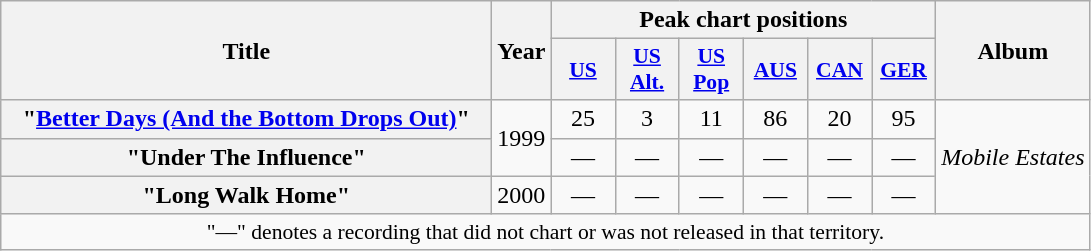<table class="wikitable plainrowheaders" style="text-align:center;">
<tr>
<th scope="col" rowspan="2" style="width:20em;">Title</th>
<th scope="col" rowspan="2">Year</th>
<th scope="col" colspan="6">Peak chart positions</th>
<th scope="col" rowspan="2">Album</th>
</tr>
<tr>
<th scope="col" style="width:2.5em;font-size:90%;"><a href='#'>US</a><br></th>
<th scope="col" style="width:2.5em;font-size:90%;"><a href='#'>US<br>Alt.</a><br></th>
<th scope="col" style="width:2.5em;font-size:90%;"><a href='#'>US<br>Pop</a><br></th>
<th scope="col" style="width:2.5em;font-size:90%;"><a href='#'>AUS</a><br></th>
<th scope="col" style="width:2.5em;font-size:90%;"><a href='#'>CAN</a><br></th>
<th scope="col" style="width:2.5em;font-size:90%;"><a href='#'>GER</a><br></th>
</tr>
<tr>
<th scope="row">"<a href='#'>Better Days (And the Bottom Drops Out)</a>"</th>
<td rowspan="2">1999</td>
<td>25</td>
<td>3</td>
<td>11</td>
<td>86</td>
<td>20</td>
<td>95</td>
<td rowspan="3"><em>Mobile Estates</em></td>
</tr>
<tr>
<th scope="row">"Under The Influence"</th>
<td>—</td>
<td>—</td>
<td>—</td>
<td>—</td>
<td>—</td>
<td>—</td>
</tr>
<tr>
<th scope="row">"Long Walk Home"</th>
<td>2000</td>
<td>—</td>
<td>—</td>
<td>—</td>
<td>—</td>
<td>—</td>
<td>—</td>
</tr>
<tr>
<td colspan="9" style="font-size:90%">"—" denotes a recording that did not chart or was not released in that territory.</td>
</tr>
</table>
